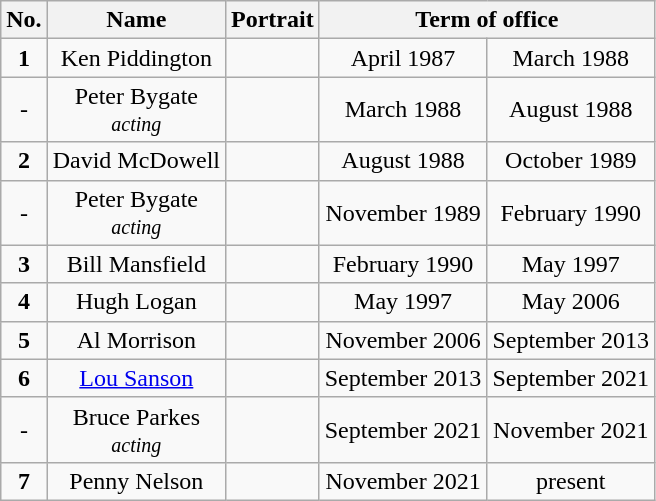<table class="wikitable" style="text-align:center">
<tr>
<th>No.</th>
<th>Name</th>
<th>Portrait</th>
<th colspan=2>Term of office</th>
</tr>
<tr>
<td align=center><strong>1</strong></td>
<td>Ken Piddington</td>
<td></td>
<td>April 1987</td>
<td>March 1988</td>
</tr>
<tr>
<td align=center>-</td>
<td>Peter Bygate<br><small><em>acting</em></small></td>
<td></td>
<td>March 1988</td>
<td>August 1988</td>
</tr>
<tr>
<td align=center><strong>2</strong></td>
<td>David McDowell</td>
<td></td>
<td>August 1988</td>
<td>October 1989</td>
</tr>
<tr>
<td align=center>-</td>
<td>Peter Bygate<br><small><em>acting</em></small></td>
<td></td>
<td>November 1989</td>
<td>February 1990</td>
</tr>
<tr>
<td align=center><strong>3</strong></td>
<td>Bill Mansfield</td>
<td></td>
<td>February 1990</td>
<td>May 1997</td>
</tr>
<tr>
<td align=center><strong>4</strong></td>
<td>Hugh Logan</td>
<td></td>
<td>May 1997</td>
<td>May 2006</td>
</tr>
<tr>
<td align=center><strong>5</strong></td>
<td>Al Morrison</td>
<td></td>
<td>November 2006</td>
<td>September 2013</td>
</tr>
<tr>
<td align=center><strong>6</strong></td>
<td><a href='#'>Lou Sanson</a></td>
<td></td>
<td>September 2013</td>
<td>September 2021</td>
</tr>
<tr>
<td align=center>-</td>
<td>Bruce Parkes<br><small><em>acting</em></small></td>
<td></td>
<td>September 2021</td>
<td>November 2021</td>
</tr>
<tr>
<td align=center><strong>7</strong></td>
<td>Penny Nelson</td>
<td></td>
<td>November 2021</td>
<td>present</td>
</tr>
</table>
